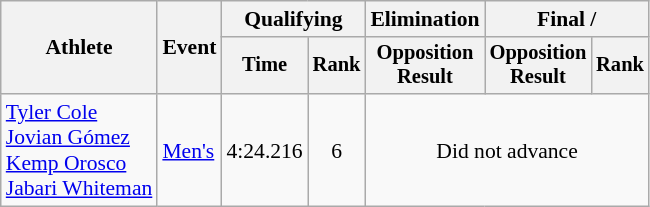<table class=wikitable style=font-size:90%;text-align:center>
<tr>
<th rowspan=2>Athlete</th>
<th rowspan=2>Event</th>
<th colspan=2>Qualifying</th>
<th>Elimination</th>
<th colspan=2>Final / </th>
</tr>
<tr style=font-size:95%>
<th>Time</th>
<th>Rank</th>
<th>Opposition<br>Result</th>
<th>Opposition<br>Result</th>
<th>Rank</th>
</tr>
<tr>
<td align=left><a href='#'>Tyler Cole</a><br><a href='#'>Jovian Gómez</a><br><a href='#'>Kemp Orosco</a><br><a href='#'>Jabari Whiteman</a></td>
<td align=left><a href='#'>Men's</a></td>
<td>4:24.216</td>
<td>6</td>
<td colspan=3>Did not advance</td>
</tr>
</table>
